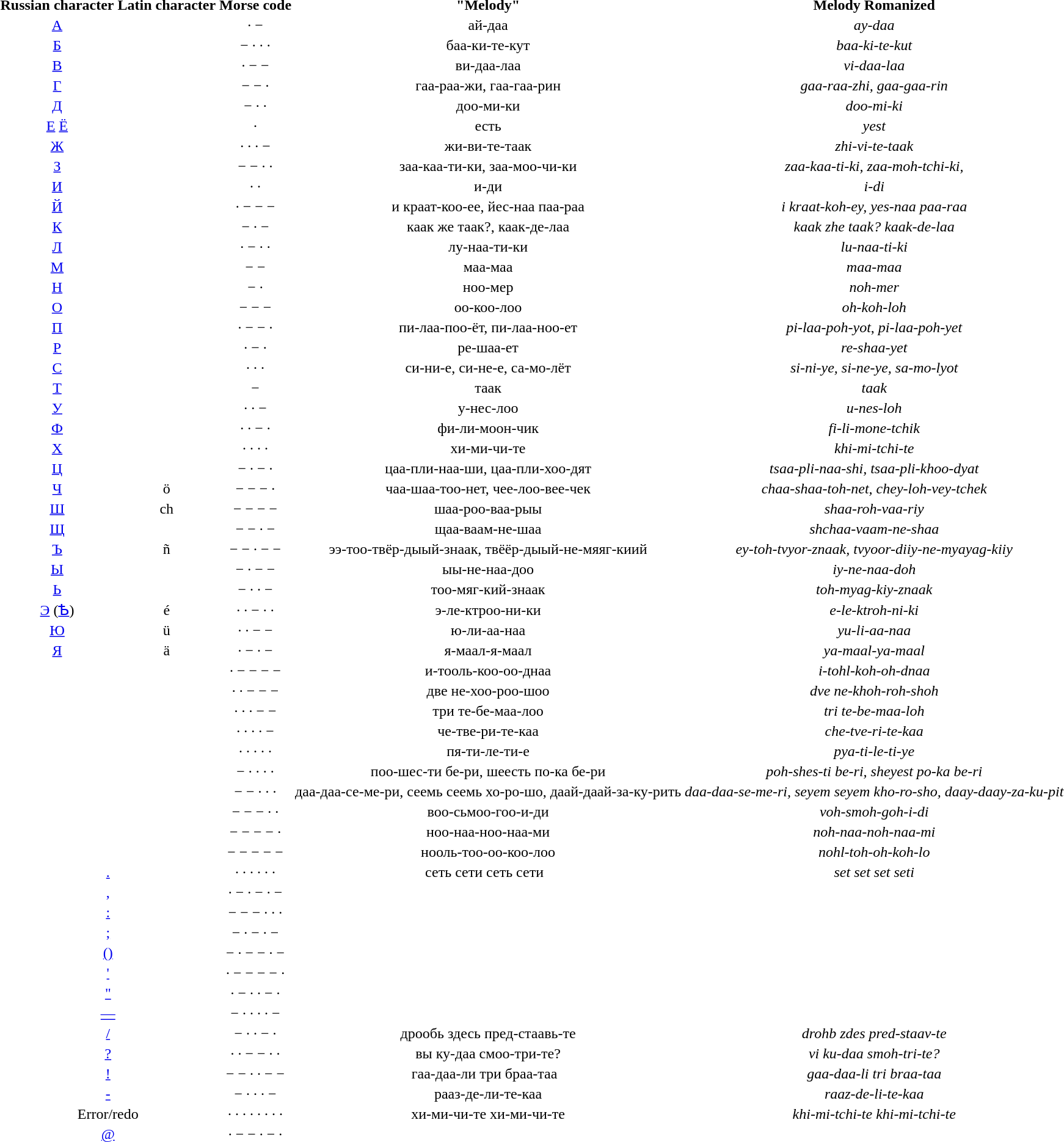<table class="standard" style="text-align: center">
<tr>
<th>Russian character</th>
<th>Latin character</th>
<th>Morse code</th>
<th>"Melody"</th>
<th>Melody Romanized</th>
</tr>
<tr>
<td><a href='#'>А</a></td>
<td></td>
<td>· −</td>
<td>ай-даа</td>
<td><em>ay-daa</em></td>
</tr>
<tr>
<td><a href='#'>Б</a></td>
<td></td>
<td>− · · ·</td>
<td>баа-ки-те-кут</td>
<td><em>baa-ki-te-kut</em></td>
</tr>
<tr>
<td><a href='#'>В</a></td>
<td></td>
<td>· − −</td>
<td>ви-даа-лаа</td>
<td><em>vi-daa-laa</em></td>
</tr>
<tr>
<td><a href='#'>Г</a></td>
<td></td>
<td>− − ·</td>
<td>гаа-раа-жи, гаа-гаа-рин</td>
<td><em>gaa-raa-zhi, gaa-gaa-rin</em></td>
</tr>
<tr>
<td><a href='#'>Д</a></td>
<td></td>
<td>− · ·</td>
<td>доо-ми-ки</td>
<td><em>doo-mi-ki</em></td>
</tr>
<tr>
<td><a href='#'>Е</a> <a href='#'>Ё</a></td>
<td></td>
<td>·</td>
<td>есть</td>
<td><em>yest</em></td>
</tr>
<tr>
<td><a href='#'>Ж</a></td>
<td></td>
<td>· · · −</td>
<td>жи-ви-те-таак</td>
<td><em>zhi-vi-te-taak</em></td>
</tr>
<tr>
<td><a href='#'>З</a></td>
<td></td>
<td>− − · ·</td>
<td>заа-каа-ти-ки, заа-моо-чи-ки</td>
<td><em>zaa-kaa-ti-ki, zaa-moh-tchi-ki, </em></td>
</tr>
<tr>
<td><a href='#'>И</a></td>
<td></td>
<td>· ·</td>
<td>и-ди</td>
<td><em>i-di</em></td>
</tr>
<tr>
<td><a href='#'>Й</a></td>
<td></td>
<td>· − − −</td>
<td>и краат-коо-ее, йес-наа паа-раа</td>
<td><em>i kraat-koh-ey, yes-naa paa-raa</em></td>
</tr>
<tr>
<td><a href='#'>К</a></td>
<td></td>
<td>− · −</td>
<td>каак же таак?, каак-де-лаа</td>
<td><em>kaak zhe taak? kaak-de-laa</em></td>
</tr>
<tr>
<td><a href='#'>Л</a></td>
<td></td>
<td>· − · ·</td>
<td>лу-наа-ти-ки</td>
<td><em>lu-naa-ti-ki</em></td>
</tr>
<tr>
<td><a href='#'>М</a></td>
<td></td>
<td>− −</td>
<td>маа-маа</td>
<td><em>maa-maa</em></td>
</tr>
<tr>
<td><a href='#'>Н</a></td>
<td></td>
<td>− ·</td>
<td>ноо-мер</td>
<td><em>noh-mer</em></td>
</tr>
<tr>
<td><a href='#'>О</a></td>
<td></td>
<td>− − −</td>
<td>оо-коо-лоо</td>
<td><em>oh-koh-loh</em></td>
</tr>
<tr>
<td><a href='#'>П</a></td>
<td></td>
<td>· − − ·</td>
<td>пи-лаа-поо-ёт, пи-лаа-ноо-ет</td>
<td><em>pi-laa-poh-yot</em>, <em>pi-laa-poh-yet</em></td>
</tr>
<tr>
<td><a href='#'>Р</a></td>
<td></td>
<td>· − ·</td>
<td>ре-шаа-ет</td>
<td><em>re-shaa-yet</em></td>
</tr>
<tr>
<td><a href='#'>С</a></td>
<td></td>
<td>· · ·</td>
<td>си-ни-е, си-не-е, са-мо-лёт</td>
<td><em>si-ni-ye, si-ne-ye, sa-mo-lyot</em></td>
</tr>
<tr>
<td><a href='#'>Т</a></td>
<td></td>
<td>−</td>
<td>таак</td>
<td><em>taak</em></td>
</tr>
<tr>
<td><a href='#'>У</a></td>
<td></td>
<td>· · −</td>
<td>у-нес-лоо</td>
<td><em>u-nes-loh</em></td>
</tr>
<tr>
<td><a href='#'>Ф</a></td>
<td></td>
<td>· · − ·</td>
<td>фи-ли-моон-чик</td>
<td><em>fi-li-mone-tchik</em></td>
</tr>
<tr>
<td><a href='#'>Х</a></td>
<td></td>
<td>· · · ·</td>
<td>хи-ми-чи-те</td>
<td><em>khi-mi-tchi-te</em></td>
</tr>
<tr>
<td><a href='#'>Ц</a></td>
<td></td>
<td>− · − ·</td>
<td>цаа-пли-наа-ши, цаа-пли-хоо-дят</td>
<td><em>tsaa-pli-naa-shi, tsaa-pli-khoo-dyat</em></td>
</tr>
<tr>
<td><a href='#'>Ч</a></td>
<td>ö</td>
<td>− − − ·</td>
<td>чаа-шаа-тоо-нет, чее-лоо-вее-чек</td>
<td><em>chaa-shaa-toh-net, chey-loh-vey-tchek</em></td>
</tr>
<tr>
<td><a href='#'>Ш</a></td>
<td>ch</td>
<td>− − − −</td>
<td>шаа-роо-ваа-рыы</td>
<td><em>shaa-roh-vaa-riy</em></td>
</tr>
<tr>
<td><a href='#'>Щ</a></td>
<td></td>
<td>− − · −</td>
<td>щаа-ваам-не-шаа</td>
<td><em>shchaa-vaam-ne-shaa</em></td>
</tr>
<tr>
<td><a href='#'>Ъ</a></td>
<td>ñ</td>
<td>− − · − −</td>
<td>ээ-тоо-твёр-дыый-знаак, твёёр-дыый-не-мяяг-киий</td>
<td><em>ey-toh-tvyor-znaak, tvyoor-diiy-ne-myayag-kiiy</em></td>
</tr>
<tr>
<td><a href='#'>Ы</a></td>
<td></td>
<td>− · − −</td>
<td>ыы-не-наа-доо</td>
<td><em>iy-ne-naa-doh</em></td>
</tr>
<tr>
<td><a href='#'>Ь</a></td>
<td></td>
<td>− · · −</td>
<td>тоо-мяг-кий-знаак</td>
<td><em>toh-myag-kiy-znaak</em></td>
</tr>
<tr>
<td><a href='#'>Э</a> (<a href='#'>Ѣ</a>)</td>
<td>é</td>
<td>· · − · ·</td>
<td>э-ле-ктроо-ни-ки</td>
<td><em>e-le-ktroh-ni-ki</em></td>
</tr>
<tr>
<td><a href='#'>Ю</a></td>
<td>ü</td>
<td>· · − −</td>
<td>ю-ли-аа-наа</td>
<td><em>yu-li-aa-naa</em></td>
</tr>
<tr>
<td><a href='#'>Я</a></td>
<td>ä</td>
<td>· − · −</td>
<td>я-маал-я-маал</td>
<td><em>ya-maal-ya-maal</em></td>
</tr>
<tr>
<td colspan="2"></td>
<td>· − − − −</td>
<td>и-тооль-коо-оо-днаа</td>
<td><em>i-tohl-koh-oh-dnaa</em></td>
</tr>
<tr>
<td colspan="2"></td>
<td>· · − − −</td>
<td>две не-хоо-роо-шоо</td>
<td><em>dve ne-khoh-roh-shoh</em></td>
</tr>
<tr>
<td colspan="2"></td>
<td>· · · − −</td>
<td>три те-бе-маа-лоо</td>
<td><em>tri te-be-maa-loh</em></td>
</tr>
<tr>
<td colspan="2"></td>
<td>· · · · −</td>
<td>че-тве-ри-те-каа</td>
<td><em>che-tve-ri-te-kaa</em></td>
</tr>
<tr>
<td colspan="2"></td>
<td>· · · · ·</td>
<td>пя-ти-ле-ти-е</td>
<td><em>pya-ti-le-ti-ye</em></td>
</tr>
<tr>
<td colspan="2"></td>
<td>− · · · ·</td>
<td>поо-шес-ти бе-ри, шеесть по-ка бе-ри</td>
<td><em>poh-shes-ti be-ri, sheyest po-ka be-ri</em></td>
</tr>
<tr>
<td colspan="2"></td>
<td>− − · · ·</td>
<td>даа-даа-се-ме-ри, сеемь сеемь хо-ро-шо, даай-даай-за-ку-рить</td>
<td><em>daa-daa-se-me-ri, seyem seyem kho-ro-sho, daay-daay-za-ku-pit</em></td>
</tr>
<tr>
<td colspan="2"></td>
<td>− − − · ·</td>
<td>воо-сьмоо-гоо-и-ди</td>
<td><em>voh-smoh-goh-i-di</em></td>
</tr>
<tr>
<td colspan="2"></td>
<td>− − − − ·</td>
<td>ноо-наа-ноо-наа-ми</td>
<td><em>noh-naa-noh-naa-mi</em></td>
</tr>
<tr>
<td colspan="2"></td>
<td>− − − − −</td>
<td>нооль-тоо-оо-коо-лоо</td>
<td><em>nohl-toh-oh-koh-lo</em></td>
</tr>
<tr>
<td colspan="2"><a href='#'>.</a></td>
<td>· · · · · ·</td>
<td>сеть сети сеть сети  </td>
<td><em>set set set seti</em></td>
</tr>
<tr>
<td colspan="2"><a href='#'>,</a></td>
<td>· − · − · −</td>
<td> </td>
</tr>
<tr>
<td colspan="2"><a href='#'>:</a></td>
<td>− − − · · ·</td>
<td> </td>
</tr>
<tr>
<td colspan="2"><a href='#'>;</a></td>
<td>− · − · −</td>
<td> </td>
</tr>
<tr>
<td colspan="2"><a href='#'>()</a></td>
<td>− · − − · −</td>
<td> </td>
</tr>
<tr>
<td colspan="2"><a href='#'>'</a></td>
<td>· − − − − ·</td>
<td> </td>
</tr>
<tr>
<td colspan="2"><a href='#'>"</a></td>
<td>· − · · − ·</td>
<td> </td>
</tr>
<tr>
<td colspan="2"><a href='#'>—</a></td>
<td>− · · · · −</td>
<td> </td>
</tr>
<tr>
<td colspan="2"><a href='#'>/</a></td>
<td>− · · − ·</td>
<td>дрообь здесь пред-стаавь-те</td>
<td><em>drohb zdes pred-staav-te</em></td>
</tr>
<tr>
<td colspan="2"><a href='#'>?</a></td>
<td>· · − − · ·</td>
<td>вы ку-даа смоо-три-те?</td>
<td><em>vi ku-daa smoh-tri-te?</em></td>
</tr>
<tr>
<td colspan="2"><a href='#'>!</a></td>
<td>− − · · − −</td>
<td>гаа-даа-ли три браа-таа  </td>
<td><em>gaa-daa-li tri braa-taa</em></td>
</tr>
<tr>
<td colspan="2"><a href='#'>-</a></td>
<td>− · · · −</td>
<td>рааз-де-ли-те-каа</td>
<td><em>raaz-de-li-te-kaa</em></td>
</tr>
<tr>
<td colspan="2">Error/redo</td>
<td>· · · · · · · ·</td>
<td>хи-ми-чи-те хи-ми-чи-те</td>
<td><em>khi-mi-tchi-te khi-mi-tchi-te</em></td>
</tr>
<tr>
<td colspan="2"><a href='#'>@</a></td>
<td>· − − · − ·</td>
<td> </td>
</tr>
</table>
